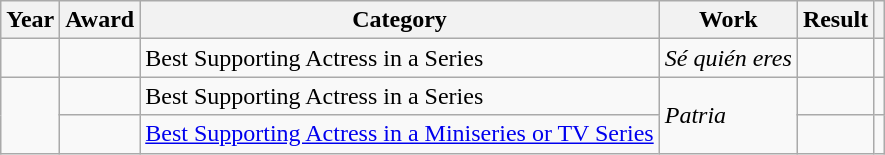<table class="wikitable sortable plainrowheaders">
<tr>
<th>Year</th>
<th>Award</th>
<th>Category</th>
<th>Work</th>
<th>Result</th>
<th scope="col" class="unsortable"></th>
</tr>
<tr>
<td></td>
<td></td>
<td>Best Supporting Actress in a Series</td>
<td><em>Sé quién eres</em></td>
<td></td>
<td></td>
</tr>
<tr>
<td rowspan = "2"></td>
<td></td>
<td>Best Supporting Actress in a Series</td>
<td rowspan = "2"><em>Patria</em></td>
<td></td>
<td></td>
</tr>
<tr>
<td></td>
<td><a href='#'>Best Supporting Actress in a Miniseries or TV Series</a></td>
<td></td>
<td></td>
</tr>
</table>
